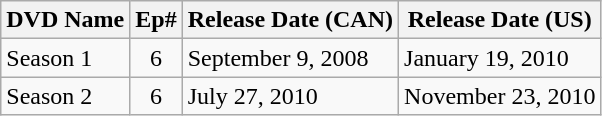<table class="wikitable">
<tr>
<th>DVD Name</th>
<th>Ep#</th>
<th>Release Date (CAN)</th>
<th>Release Date (US)</th>
</tr>
<tr>
<td>Season 1</td>
<td style="text-align:center;">6</td>
<td>September 9, 2008</td>
<td>January 19, 2010</td>
</tr>
<tr>
<td>Season 2</td>
<td style="text-align:center;">6</td>
<td>July 27, 2010</td>
<td>November 23, 2010</td>
</tr>
</table>
